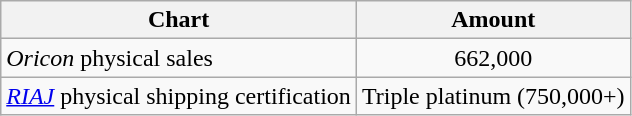<table class="wikitable">
<tr>
<th>Chart</th>
<th>Amount</th>
</tr>
<tr>
<td><em>Oricon</em> physical sales</td>
<td align="center">662,000</td>
</tr>
<tr>
<td><em><a href='#'>RIAJ</a></em> physical shipping certification</td>
<td align="center">Triple platinum (750,000+)</td>
</tr>
</table>
